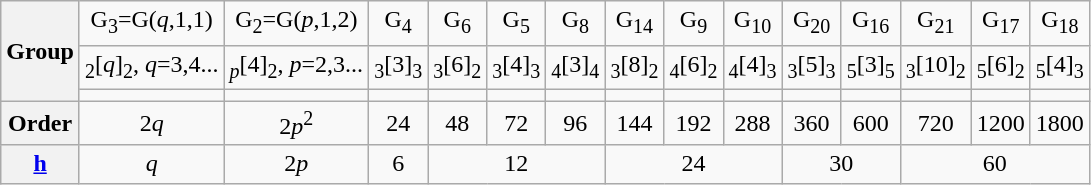<table class=wikitable>
<tr align=center>
<th rowspan=3>Group</th>
<td>G<sub>3</sub>=G(<em>q</em>,1,1)</td>
<td>G<sub>2</sub>=G(<em>p</em>,1,2)</td>
<td>G<sub>4</sub></td>
<td>G<sub>6</sub></td>
<td>G<sub>5</sub></td>
<td>G<sub>8</sub></td>
<td>G<sub>14</sub></td>
<td>G<sub>9</sub></td>
<td>G<sub>10</sub></td>
<td>G<sub>20</sub></td>
<td>G<sub>16</sub></td>
<td>G<sub>21</sub></td>
<td>G<sub>17</sub></td>
<td>G<sub>18</sub></td>
</tr>
<tr align=center>
<td><sub>2</sub>[<em>q</em>]<sub>2</sub>, <em>q</em>=3,4...</td>
<td><sub><em>p</em></sub>[4]<sub>2</sub>, <em>p</em>=2,3...</td>
<td><sub>3</sub>[3]<sub>3</sub></td>
<td><sub>3</sub>[6]<sub>2</sub></td>
<td><sub>3</sub>[4]<sub>3</sub></td>
<td><sub>4</sub>[3]<sub>4</sub></td>
<td><sub>3</sub>[8]<sub>2</sub></td>
<td><sub>4</sub>[6]<sub>2</sub></td>
<td><sub>4</sub>[4]<sub>3</sub></td>
<td><sub>3</sub>[5]<sub>3</sub></td>
<td><sub>5</sub>[3]<sub>5</sub></td>
<td><sub>3</sub>[10]<sub>2</sub></td>
<td><sub>5</sub>[6]<sub>2</sub></td>
<td><sub>5</sub>[4]<sub>3</sub></td>
</tr>
<tr align=center>
<td></td>
<td></td>
<td></td>
<td></td>
<td></td>
<td></td>
<td></td>
<td></td>
<td></td>
<td></td>
<td></td>
<td></td>
<td></td>
<td></td>
</tr>
<tr align=center>
<th>Order</th>
<td>2<em>q</em></td>
<td>2<em>p</em><sup>2</sup></td>
<td>24</td>
<td>48</td>
<td>72</td>
<td>96</td>
<td>144</td>
<td>192</td>
<td>288</td>
<td>360</td>
<td>600</td>
<td>720</td>
<td>1200</td>
<td>1800</td>
</tr>
<tr align=center>
<th><a href='#'>h</a></th>
<td><em>q</em></td>
<td>2<em>p</em></td>
<td>6</td>
<td colspan=3>12</td>
<td colspan=3>24</td>
<td colspan=2>30</td>
<td colspan=3>60</td>
</tr>
</table>
